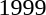<table>
<tr>
<td>1999</td>
<td></td>
<td></td>
<td></td>
</tr>
</table>
